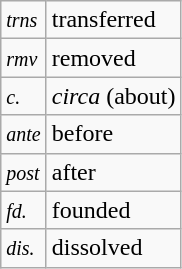<table class="wikitable">
<tr>
<td><small><em>trns</em></small></td>
<td>transferred</td>
</tr>
<tr>
<td><small><em>rmv</em></small></td>
<td>removed</td>
</tr>
<tr>
<td><small><em>c.</em></small></td>
<td><em>circa</em> (about)</td>
</tr>
<tr>
<td><small><em>ante</em></small></td>
<td>before</td>
</tr>
<tr>
<td><small><em>post</em></small></td>
<td>after</td>
</tr>
<tr>
<td><small><em>fd.</em></small></td>
<td>founded</td>
</tr>
<tr>
<td><small><em>dis.</em></small></td>
<td>dissolved</td>
</tr>
</table>
